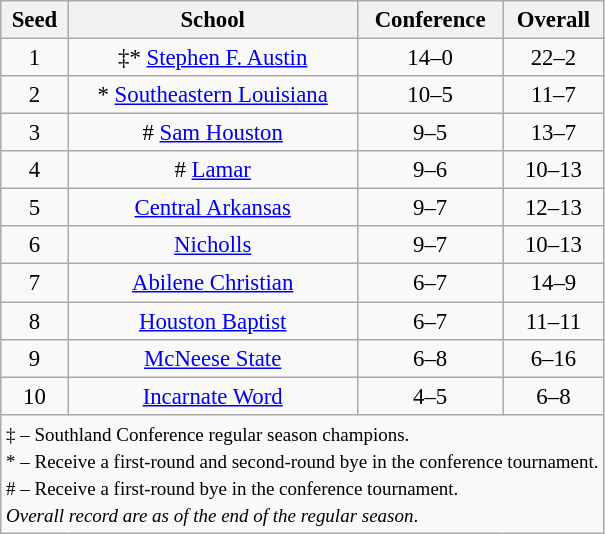<table class="wikitable" style="white-space:nowrap; font-size:95%; text-align:center">
<tr>
<th>Seed</th>
<th>School</th>
<th>Conference</th>
<th>Overall</th>
</tr>
<tr>
<td>1</td>
<td>‡* <a href='#'>Stephen F. Austin</a></td>
<td>14–0</td>
<td>22–2</td>
</tr>
<tr>
<td>2</td>
<td>* <a href='#'>Southeastern Louisiana</a></td>
<td>10–5</td>
<td>11–7</td>
</tr>
<tr>
<td>3</td>
<td># <a href='#'>Sam Houston</a></td>
<td>9–5</td>
<td>13–7</td>
</tr>
<tr>
<td>4</td>
<td># <a href='#'>Lamar</a></td>
<td>9–6</td>
<td>10–13</td>
</tr>
<tr>
<td>5</td>
<td><a href='#'>Central Arkansas</a></td>
<td>9–7</td>
<td>12–13</td>
</tr>
<tr>
<td>6</td>
<td><a href='#'>Nicholls</a></td>
<td>9–7</td>
<td>10–13</td>
</tr>
<tr>
<td>7</td>
<td><a href='#'>Abilene Christian</a></td>
<td>6–7</td>
<td>14–9</td>
</tr>
<tr>
<td>8</td>
<td><a href='#'>Houston Baptist</a></td>
<td>6–7</td>
<td>11–11</td>
</tr>
<tr>
<td>9</td>
<td><a href='#'>McNeese State</a></td>
<td>6–8</td>
<td>6–16</td>
</tr>
<tr>
<td>10</td>
<td><a href='#'>Incarnate Word</a></td>
<td>4–5</td>
<td>6–8</td>
</tr>
<tr>
<td colspan="4" align=left><small>‡ – Southland Conference regular season champions.<br>* – Receive a first-round and second-round bye in the conference tournament.<br># – Receive a first-round bye in the conference tournament. <br><em>Overall record are as of the end of the regular season</em>.</small></td>
</tr>
</table>
